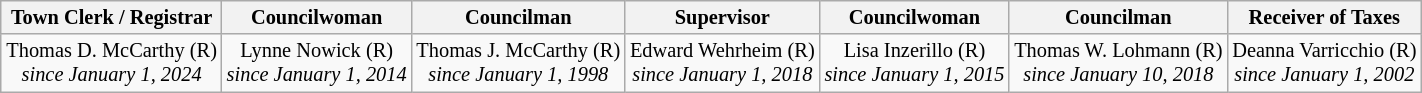<table style="text-align:center; float:right; font-size:85%; margin-left:2em; margin:10px;" class="wikitable">
<tr>
<th>Town Clerk / Registrar</th>
<th>Councilwoman</th>
<th>Councilman</th>
<th>Supervisor</th>
<th>Councilwoman</th>
<th>Councilman</th>
<th>Receiver of Taxes</th>
</tr>
<tr>
<td>Thomas D. McCarthy (R)<br><em>since January 1, 2024</em></td>
<td>Lynne Nowick (R)<br><em>since January 1, 2014</em></td>
<td>Thomas J. McCarthy (R)<br><em>since January 1, 1998</em></td>
<td>Edward Wehrheim (R)<br><em>since January 1, 2018</em></td>
<td>Lisa Inzerillo (R)<br><em>since January 1, 2015</em></td>
<td>Thomas W. Lohmann (R)<br><em>since January 10, 2018</em></td>
<td>Deanna Varricchio (R)<br><em>since January 1, 2002</em></td>
</tr>
</table>
